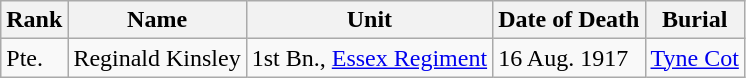<table class="wikitable">
<tr>
<th>Rank</th>
<th>Name</th>
<th>Unit</th>
<th>Date of Death</th>
<th>Burial</th>
</tr>
<tr>
<td>Pte.</td>
<td>Reginald Kinsley</td>
<td>1st Bn., <a href='#'>Essex Regiment</a></td>
<td>16 Aug. 1917</td>
<td><a href='#'>Tyne Cot</a></td>
</tr>
</table>
